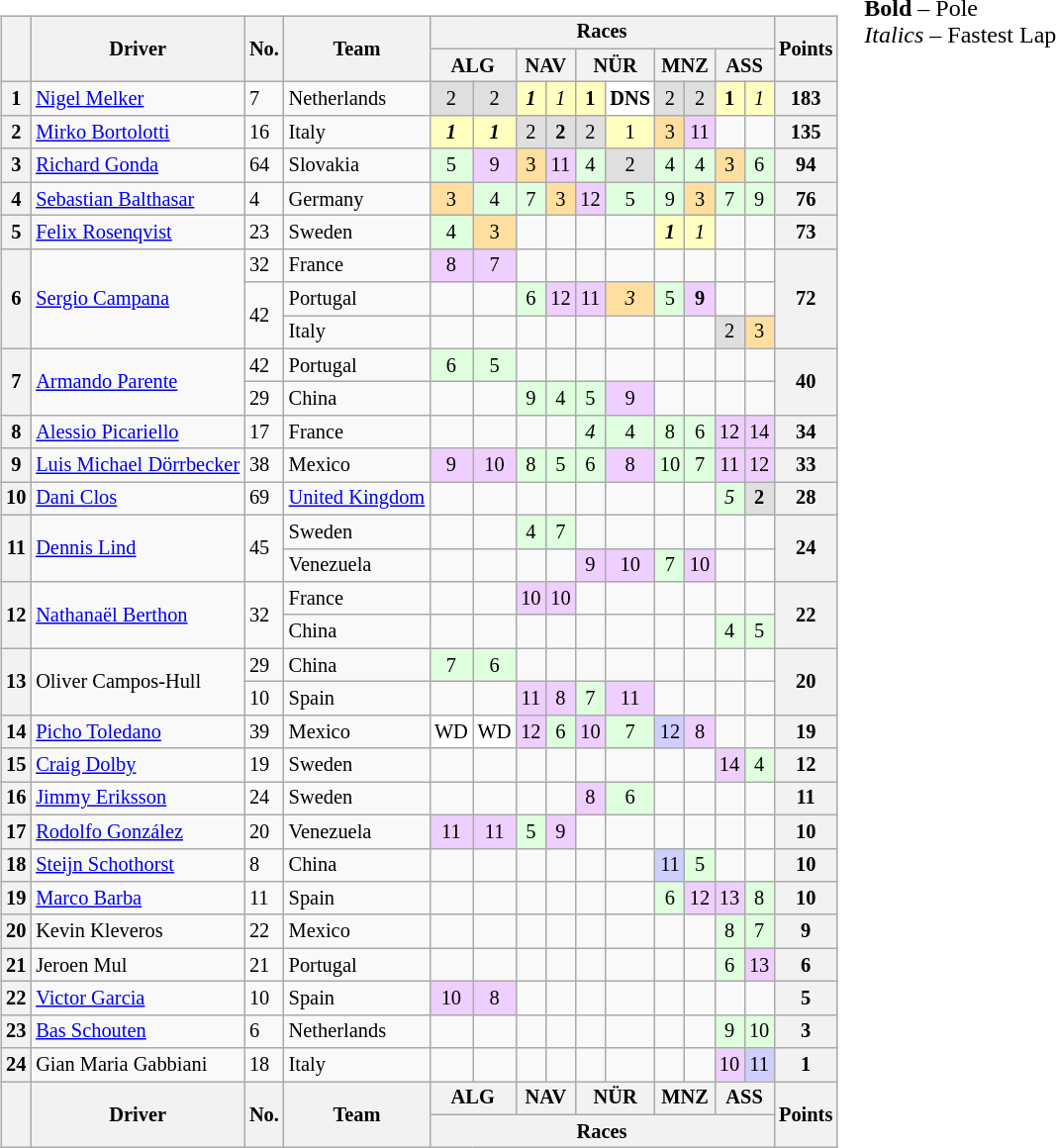<table>
<tr>
<td valign="top"><br><table class="wikitable" style="font-size:85%; text-align:center;">
<tr>
<th valign="middle" rowspan="2"></th>
<th valign="middle" rowspan="2">Driver</th>
<th valign="middle" rowspan="2">No.</th>
<th valign="middle" rowspan="2">Team</th>
<th valign="middle" colspan="10">Races</th>
<th valign="middle" rowspan="2">Points</th>
</tr>
<tr>
<th valign="middle" colspan=2>ALG<br></th>
<th valign="middle" colspan=2>NAV<br></th>
<th valign="middle" colspan=2>NÜR<br></th>
<th valign="middle" colspan=2>MNZ<br></th>
<th valign="middle" colspan=2>ASS<br></th>
</tr>
<tr>
<th>1</th>
<td align=left> <a href='#'>Nigel Melker</a></td>
<td align=left>7</td>
<td align=left> Netherlands</td>
<td style="background:#dfdfdf;">2</td>
<td style="background:#dfdfdf;">2</td>
<td style="background:#ffffbf;"><strong><em>1</em></strong></td>
<td style="background:#ffffbf;"><em>1</em></td>
<td style="background:#ffffbf;"><strong>1</strong></td>
<td style="background:#ffffff;"><strong>DNS</strong></td>
<td style="background:#dfdfdf;">2</td>
<td style="background:#dfdfdf;">2</td>
<td style="background:#ffffbf;"><strong>1</strong></td>
<td style="background:#ffffbf;"><em>1</em></td>
<th>183</th>
</tr>
<tr>
<th>2</th>
<td align=left> <a href='#'>Mirko Bortolotti</a></td>
<td align=left>16</td>
<td align=left> Italy</td>
<td style="background:#ffffbf;"><strong><em>1</em></strong></td>
<td style="background:#ffffbf;"><strong><em>1</em></strong></td>
<td style="background:#dfdfdf;">2</td>
<td style="background:#dfdfdf;"><strong>2</strong></td>
<td style="background:#dfdfdf;">2</td>
<td style="background:#ffffbf;">1</td>
<td style="background:#ffdf9f;">3</td>
<td style="background:#efcfff;">11</td>
<td></td>
<td></td>
<th>135</th>
</tr>
<tr>
<th>3</th>
<td align=left> <a href='#'>Richard Gonda</a></td>
<td align=left>64</td>
<td align=left> Slovakia</td>
<td style="background:#dfffdf;">5</td>
<td style="background:#efcfff;">9</td>
<td style="background:#ffdf9f;">3</td>
<td style="background:#efcfff;">11</td>
<td style="background:#dfffdf;">4</td>
<td style="background:#dfdfdf;">2</td>
<td style="background:#dfffdf;">4</td>
<td style="background:#dfffdf;">4</td>
<td style="background:#ffdf9f;">3</td>
<td style="background:#dfffdf;">6</td>
<th>94</th>
</tr>
<tr>
<th>4</th>
<td align=left> <a href='#'>Sebastian Balthasar</a></td>
<td align=left>4</td>
<td align=left> Germany</td>
<td style="background:#ffdf9f;">3</td>
<td style="background:#dfffdf;">4</td>
<td style="background:#dfffdf;">7</td>
<td style="background:#ffdf9f;">3</td>
<td style="background:#efcfff;">12</td>
<td style="background:#dfffdf;">5</td>
<td style="background:#dfffdf;">9</td>
<td style="background:#ffdf9f;">3</td>
<td style="background:#dfffdf;">7</td>
<td style="background:#dfffdf;">9</td>
<th>76</th>
</tr>
<tr>
<th>5</th>
<td align=left> <a href='#'>Felix Rosenqvist</a></td>
<td align=left>23</td>
<td align=left> Sweden</td>
<td style="background:#dfffdf;">4</td>
<td style="background:#ffdf9f;">3</td>
<td></td>
<td></td>
<td></td>
<td></td>
<td style="background:#ffffbf;"><strong><em>1</em></strong></td>
<td style="background:#ffffbf;"><em>1</em></td>
<td></td>
<td></td>
<th>73</th>
</tr>
<tr>
<th rowspan=3>6</th>
<td align=left rowspan="3"> <a href='#'>Sergio Campana</a></td>
<td align=left>32</td>
<td align=left> France</td>
<td style="background:#efcfff;">8</td>
<td style="background:#efcfff;">7</td>
<td></td>
<td></td>
<td></td>
<td></td>
<td></td>
<td></td>
<td></td>
<td></td>
<th rowspan=3>72</th>
</tr>
<tr>
<td rowspan=2 align=left>42</td>
<td align=left> Portugal</td>
<td></td>
<td></td>
<td style="background:#dfffdf;">6</td>
<td style="background:#efcfff;">12</td>
<td style="background:#efcfff;">11</td>
<td style="background:#ffdf9f;"><em>3</em></td>
<td style="background:#dfffdf;">5</td>
<td style="background:#efcfff;"><strong>9</strong></td>
<td></td>
</tr>
<tr>
<td align=left> Italy</td>
<td></td>
<td></td>
<td></td>
<td></td>
<td></td>
<td></td>
<td></td>
<td></td>
<td style="background:#dfdfdf;">2</td>
<td style="background:#ffdf9f;">3</td>
</tr>
<tr>
<th rowspan=2>7</th>
<td align=left rowspan="2"> <a href='#'>Armando Parente</a></td>
<td align=left>42</td>
<td align=left> Portugal</td>
<td style="background:#dfffdf;">6</td>
<td style="background:#dfffdf;">5</td>
<td></td>
<td></td>
<td></td>
<td></td>
<td></td>
<td></td>
<td></td>
<td></td>
<th rowspan=2>40</th>
</tr>
<tr>
<td align=left>29</td>
<td align=left> China</td>
<td></td>
<td></td>
<td style="background:#dfffdf;">9</td>
<td style="background:#dfffdf;">4</td>
<td style="background:#dfffdf;">5</td>
<td style="background:#efcfff;">9</td>
<td></td>
<td></td>
<td></td>
<td></td>
</tr>
<tr>
<th>8</th>
<td align=left> <a href='#'>Alessio Picariello</a></td>
<td align=left>17</td>
<td align=left> France</td>
<td></td>
<td></td>
<td></td>
<td></td>
<td style="background:#dfffdf;"><em>4</em></td>
<td style="background:#dfffdf;">4</td>
<td style="background:#dfffdf;">8</td>
<td style="background:#dfffdf;">6</td>
<td style="background:#efcfff;">12</td>
<td style="background:#efcfff;">14</td>
<th>34</th>
</tr>
<tr>
<th>9</th>
<td align=left> <a href='#'>Luis Michael Dörrbecker</a></td>
<td align=left>38</td>
<td align=left> Mexico</td>
<td style="background:#efcfff;">9</td>
<td style="background:#efcfff;">10</td>
<td style="background:#dfffdf;">8</td>
<td style="background:#dfffdf;">5</td>
<td style="background:#dfffdf;">6</td>
<td style="background:#efcfff;">8</td>
<td style="background:#dfffdf;">10</td>
<td style="background:#dfffdf;">7</td>
<td style="background:#efcfff;">11</td>
<td style="background:#efcfff;">12</td>
<th>33</th>
</tr>
<tr>
<th>10</th>
<td align=left> <a href='#'>Dani Clos</a></td>
<td align=left>69</td>
<td align=left> <a href='#'>United Kingdom</a></td>
<td></td>
<td></td>
<td></td>
<td></td>
<td></td>
<td></td>
<td></td>
<td></td>
<td style="background:#dfffdf;"><em>5</em></td>
<td style="background:#dfdfdf;"><strong>2</strong></td>
<th>28</th>
</tr>
<tr>
<th rowspan=2>11</th>
<td align=left rowspan="2"> <a href='#'>Dennis Lind</a></td>
<td align=left rowspan="2">45</td>
<td align=left> Sweden</td>
<td></td>
<td></td>
<td style="background:#dfffdf;">4</td>
<td style="background:#dfffdf;">7</td>
<td></td>
<td></td>
<td></td>
<td></td>
<td></td>
<td></td>
<th rowspan=2>24</th>
</tr>
<tr>
<td align=left> Venezuela</td>
<td></td>
<td></td>
<td></td>
<td></td>
<td style="background:#efcfff;">9</td>
<td style="background:#efcfff;">10</td>
<td style="background:#dfffdf;">7</td>
<td style="background:#efcfff;">10</td>
<td></td>
<td></td>
</tr>
<tr>
<th rowspan=2>12</th>
<td rowspan=2 align=left> <a href='#'>Nathanaël Berthon</a></td>
<td rowspan=2 align=left>32</td>
<td align=left> France</td>
<td></td>
<td></td>
<td style="background:#efcfff;">10</td>
<td style="background:#efcfff;">10</td>
<td></td>
<td></td>
<td></td>
<td></td>
<td></td>
<td></td>
<th rowspan=2>22</th>
</tr>
<tr>
<td align=left> China</td>
<td></td>
<td></td>
<td></td>
<td></td>
<td></td>
<td></td>
<td></td>
<td></td>
<td style="background:#dfffdf;">4</td>
<td style="background:#dfffdf;">5</td>
</tr>
<tr>
<th rowspan=2>13</th>
<td align=left rowspan="2"> Oliver Campos-Hull</td>
<td align=left>29</td>
<td align=left> China</td>
<td style="background:#dfffdf;">7</td>
<td style="background:#dfffdf;">6</td>
<td></td>
<td></td>
<td></td>
<td></td>
<td></td>
<td></td>
<td></td>
<td></td>
<th rowspan=2>20</th>
</tr>
<tr>
<td align=left>10</td>
<td align=left> Spain</td>
<td></td>
<td></td>
<td style="background:#efcfff;">11</td>
<td style="background:#efcfff;">8</td>
<td style="background:#dfffdf;">7</td>
<td style="background:#efcfff;">11</td>
<td></td>
<td></td>
<td></td>
<td></td>
</tr>
<tr>
<th>14</th>
<td align=left> <a href='#'>Picho Toledano</a></td>
<td align=left>39</td>
<td align=left> Mexico</td>
<td style="background:#FFFFFF;">WD</td>
<td style="background:#FFFFFF;">WD</td>
<td style="background:#efcfff;">12</td>
<td style="background:#dfffdf;">6</td>
<td style="background:#efcfff;">10</td>
<td style="background:#dfffdf;">7</td>
<td style="background:#cfcfff;">12</td>
<td style="background:#efcfff;">8</td>
<td></td>
<td></td>
<th>19</th>
</tr>
<tr>
<th>15</th>
<td align=left> <a href='#'>Craig Dolby</a></td>
<td align=left>19</td>
<td align=left> Sweden</td>
<td></td>
<td></td>
<td></td>
<td></td>
<td></td>
<td></td>
<td></td>
<td></td>
<td style="background:#efcfff;">14</td>
<td style="background:#dfffdf;">4</td>
<th>12</th>
</tr>
<tr>
<th>16</th>
<td align=left> <a href='#'>Jimmy Eriksson</a></td>
<td align=left>24</td>
<td align=left> Sweden</td>
<td></td>
<td></td>
<td></td>
<td></td>
<td style="background:#efcfff;">8</td>
<td style="background:#dfffdf;">6</td>
<td></td>
<td></td>
<td></td>
<td></td>
<th>11</th>
</tr>
<tr>
<th>17</th>
<td align=left> <a href='#'>Rodolfo González</a></td>
<td align=left>20</td>
<td align=left> Venezuela</td>
<td style="background:#efcfff;">11</td>
<td style="background:#efcfff;">11</td>
<td style="background:#dfffdf;">5</td>
<td style="background:#efcfff;">9</td>
<td></td>
<td></td>
<td></td>
<td></td>
<td></td>
<td></td>
<th>10</th>
</tr>
<tr>
<th>18</th>
<td align=left> <a href='#'>Steijn Schothorst</a></td>
<td align=left>8</td>
<td align=left> China</td>
<td></td>
<td></td>
<td></td>
<td></td>
<td></td>
<td></td>
<td style="background:#cfcfff;">11</td>
<td style="background:#dfffdf;">5</td>
<td></td>
<td></td>
<th>10</th>
</tr>
<tr>
<th>19</th>
<td align=left> <a href='#'>Marco Barba</a></td>
<td align=left>11</td>
<td align=left> Spain</td>
<td></td>
<td></td>
<td></td>
<td></td>
<td></td>
<td></td>
<td style="background:#dfffdf;">6</td>
<td style="background:#efcfff;">12</td>
<td style="background:#efcfff;">13</td>
<td style="background:#dfffdf;">8</td>
<th>10</th>
</tr>
<tr>
<th>20</th>
<td align=left> Kevin Kleveros</td>
<td align=left>22</td>
<td align=left> Mexico</td>
<td></td>
<td></td>
<td></td>
<td></td>
<td></td>
<td></td>
<td></td>
<td></td>
<td style="background:#dfffdf;">8</td>
<td style="background:#dfffdf;">7</td>
<th>9</th>
</tr>
<tr>
<th>21</th>
<td align=left> Jeroen Mul</td>
<td align=left>21</td>
<td align=left> Portugal</td>
<td></td>
<td></td>
<td></td>
<td></td>
<td></td>
<td></td>
<td></td>
<td></td>
<td style="background:#dfffdf;">6</td>
<td style="background:#efcfff;">13</td>
<th>6</th>
</tr>
<tr>
<th>22</th>
<td align=left> <a href='#'>Victor Garcia</a></td>
<td align=left>10</td>
<td align=left> Spain</td>
<td style="background:#efcfff;">10</td>
<td style="background:#efcfff;">8</td>
<td></td>
<td></td>
<td></td>
<td></td>
<td></td>
<td></td>
<td></td>
<td></td>
<th>5</th>
</tr>
<tr>
<th>23</th>
<td align=left> <a href='#'>Bas Schouten</a></td>
<td align=left>6</td>
<td align=left> Netherlands</td>
<td></td>
<td></td>
<td></td>
<td></td>
<td></td>
<td></td>
<td></td>
<td></td>
<td style="background:#dfffdf;">9</td>
<td style="background:#dfffdf;">10</td>
<th>3</th>
</tr>
<tr>
<th>24</th>
<td align=left> Gian Maria Gabbiani</td>
<td align=left>18</td>
<td align=left> Italy</td>
<td></td>
<td></td>
<td></td>
<td></td>
<td></td>
<td></td>
<td></td>
<td></td>
<td style="background:#efcfff;">10</td>
<td style="background:#cfcfff;">11</td>
<th>1</th>
</tr>
<tr>
<th valign="middle" rowspan="2"></th>
<th valign="middle" rowspan="2">Driver</th>
<th valign="middle" rowspan="2">No.</th>
<th valign="middle" rowspan="2">Team</th>
<th valign="middle" colspan=2>ALG<br></th>
<th valign="middle" colspan=2>NAV<br></th>
<th valign="middle" colspan=2>NÜR<br></th>
<th valign="middle" colspan=2>MNZ<br></th>
<th valign="middle" colspan=2>ASS<br></th>
<th valign="middle" rowspan="2">Points</th>
</tr>
<tr>
<th valign="middle" colspan="10">Races</th>
</tr>
</table>
</td>
<td valign="top"><br>
<span><strong>Bold</strong> – Pole<br>
<em>Italics</em> – Fastest Lap</span></td>
</tr>
</table>
